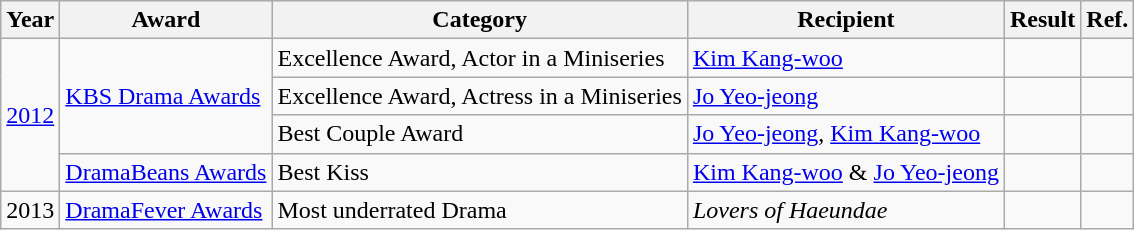<table class="wikitable">
<tr>
<th>Year</th>
<th>Award</th>
<th>Category</th>
<th>Recipient</th>
<th>Result</th>
<th>Ref.</th>
</tr>
<tr>
<td rowspan="4"><a href='#'>2012</a></td>
<td rowspan="3"><a href='#'>KBS Drama Awards</a></td>
<td>Excellence Award, Actor in a Miniseries</td>
<td><a href='#'>Kim Kang-woo</a></td>
<td></td>
<td></td>
</tr>
<tr>
<td>Excellence Award, Actress in a Miniseries</td>
<td><a href='#'>Jo Yeo-jeong</a></td>
<td></td>
<td></td>
</tr>
<tr>
<td>Best Couple Award</td>
<td><a href='#'>Jo Yeo-jeong</a>, <a href='#'>Kim Kang-woo</a></td>
<td></td>
<td></td>
</tr>
<tr>
<td><a href='#'>DramaBeans Awards</a></td>
<td>Best Kiss</td>
<td><a href='#'>Kim Kang-woo</a> & <a href='#'>Jo Yeo-jeong</a></td>
<td></td>
<td></td>
</tr>
<tr>
<td>2013</td>
<td><a href='#'>DramaFever Awards</a></td>
<td>Most underrated Drama</td>
<td><em>Lovers of Haeundae</em></td>
<td></td>
<td></td>
</tr>
</table>
